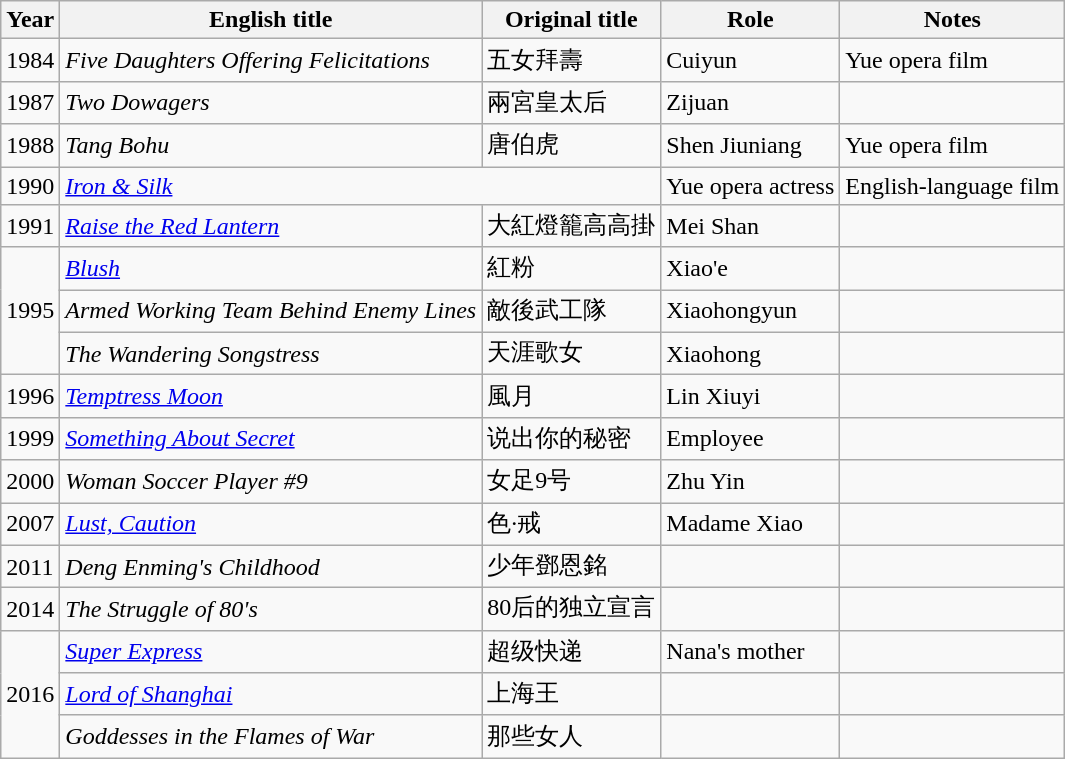<table class="wikitable sortable">
<tr>
<th>Year</th>
<th>English title</th>
<th>Original title</th>
<th>Role</th>
<th class="unsortable">Notes</th>
</tr>
<tr>
<td>1984</td>
<td><em>Five Daughters Offering Felicitations</em></td>
<td>五女拜壽</td>
<td>Cuiyun</td>
<td>Yue opera film</td>
</tr>
<tr>
<td>1987</td>
<td><em>Two Dowagers</em></td>
<td>兩宮皇太后</td>
<td>Zijuan</td>
<td></td>
</tr>
<tr>
<td>1988</td>
<td><em>Tang Bohu</em></td>
<td>唐伯虎</td>
<td>Shen Jiuniang</td>
<td>Yue opera film</td>
</tr>
<tr>
<td>1990</td>
<td colspan=2><em><a href='#'>Iron & Silk</a></em></td>
<td>Yue opera actress</td>
<td>English-language film</td>
</tr>
<tr>
<td>1991</td>
<td><em><a href='#'>Raise the Red Lantern</a></em></td>
<td>大紅燈籠高高掛</td>
<td>Mei Shan</td>
<td></td>
</tr>
<tr>
<td rowspan=3>1995</td>
<td><em><a href='#'>Blush</a></em></td>
<td>紅粉</td>
<td>Xiao'e</td>
<td></td>
</tr>
<tr>
<td><em>Armed Working Team Behind Enemy Lines</em></td>
<td>敵後武工隊</td>
<td>Xiaohongyun</td>
<td></td>
</tr>
<tr>
<td><em>The Wandering Songstress</em></td>
<td>天涯歌女</td>
<td>Xiaohong</td>
<td></td>
</tr>
<tr>
<td>1996</td>
<td><em><a href='#'>Temptress Moon</a></em></td>
<td>風月</td>
<td>Lin Xiuyi</td>
<td></td>
</tr>
<tr>
<td>1999</td>
<td><em><a href='#'>Something About Secret</a></em></td>
<td>说出你的秘密</td>
<td>Employee</td>
<td></td>
</tr>
<tr>
<td>2000</td>
<td><em>Woman Soccer Player #9</em></td>
<td>女足9号</td>
<td>Zhu Yin</td>
<td></td>
</tr>
<tr>
<td>2007</td>
<td><em><a href='#'>Lust, Caution</a></em></td>
<td>色·戒</td>
<td>Madame Xiao</td>
<td></td>
</tr>
<tr>
<td>2011</td>
<td><em>Deng Enming's Childhood</em></td>
<td>少年鄧恩銘</td>
<td></td>
<td></td>
</tr>
<tr>
<td>2014</td>
<td><em>The Struggle of 80's</em></td>
<td>80后的独立宣言</td>
<td></td>
<td></td>
</tr>
<tr>
<td rowspan=3>2016</td>
<td><em><a href='#'>Super Express</a></em></td>
<td>超级快递</td>
<td>Nana's mother</td>
<td></td>
</tr>
<tr>
<td><em><a href='#'>Lord of Shanghai</a></em></td>
<td>上海王</td>
<td></td>
<td></td>
</tr>
<tr>
<td><em>Goddesses in the Flames of War</em></td>
<td>那些女人</td>
<td></td>
<td></td>
</tr>
</table>
